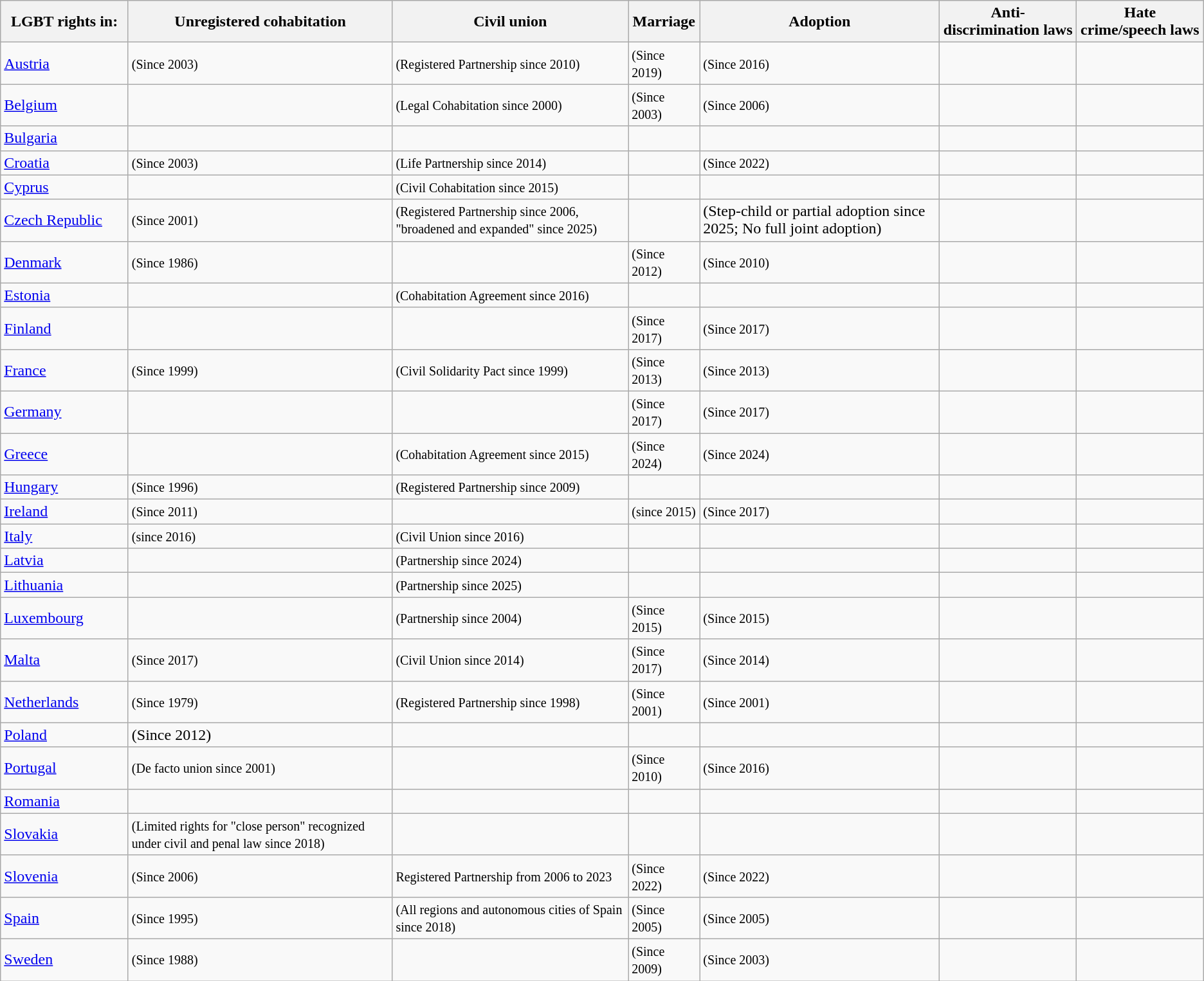<table class="wikitable sortable">
<tr>
<th style="width:125px;">LGBT rights in:</th>
<th>Unregistered cohabitation</th>
<th>Civil union</th>
<th>Marriage</th>
<th>Adoption</th>
<th>Anti-discrimination laws</th>
<th>Hate crime/speech laws</th>
</tr>
<tr>
<td> <a href='#'>Austria</a></td>
<td>  <small>(Since 2003)</small></td>
<td>  <small>(Registered Partnership since 2010)</small></td>
<td>  <small>(Since 2019)</small></td>
<td>  <small>(Since 2016)</small></td>
<td> </td>
<td> </td>
</tr>
<tr>
<td> <a href='#'>Belgium</a></td>
<td> </td>
<td>  <small>(Legal Cohabitation since 2000)</small></td>
<td>  <small>(Since 2003)</small></td>
<td>  <small>(Since 2006)</small></td>
<td> </td>
<td> </td>
</tr>
<tr>
<td> <a href='#'>Bulgaria</a></td>
<td> </td>
<td> </td>
<td> </td>
<td> </td>
<td> </td>
<td> </td>
</tr>
<tr>
<td> <a href='#'>Croatia</a></td>
<td>  <small>(Since 2003)</small></td>
<td>  <small>(Life Partnership since 2014)</small></td>
<td> </td>
<td> <small>(Since 2022)</small></td>
<td> </td>
<td> </td>
</tr>
<tr>
<td> <a href='#'>Cyprus</a></td>
<td> </td>
<td>  <small> (Civil Cohabitation since 2015) </small></td>
<td> </td>
<td> </td>
<td> </td>
<td> </td>
</tr>
<tr>
<td> <a href='#'>Czech Republic</a></td>
<td>  <small>(Since 2001)</small></td>
<td>  <small>(Registered Partnership since 2006, "broadened and expanded" since 2025)</small></td>
<td> </td>
<td>  (Step-child or partial adoption since 2025; No full joint adoption)</td>
<td> </td>
<td> </td>
</tr>
<tr>
<td> <a href='#'>Denmark</a></td>
<td>  <small>(Since 1986)</small><br></td>
<td> </td>
<td>  <small>(Since 2012)</small></td>
<td>  <small>(Since 2010)</small></td>
<td> </td>
<td> </td>
</tr>
<tr>
<td> <a href='#'>Estonia</a></td>
<td> </td>
<td>  <small> (Cohabitation Agreement since 2016)</small></td>
<td></td>
<td>  </td>
<td> </td>
<td> </td>
</tr>
<tr>
<td> <a href='#'>Finland</a></td>
<td> </td>
<td> </td>
<td>  <small>(Since 2017)</small></td>
<td>  <small>(Since 2017)</small></td>
<td> </td>
<td> </td>
</tr>
<tr>
<td> <a href='#'>France</a></td>
<td>  <small>(Since 1999)</small></td>
<td>  <small>(Civil Solidarity Pact since 1999)</small></td>
<td>  <small>(Since 2013)</small></td>
<td>  <small>(Since 2013)</small></td>
<td> </td>
<td> </td>
</tr>
<tr>
<td> <a href='#'>Germany</a></td>
<td> </td>
<td> </td>
<td>  <small>(Since 2017)</small></td>
<td>  <small>(Since 2017)</small></td>
<td> </td>
<td> </td>
</tr>
<tr>
<td> <a href='#'>Greece</a></td>
<td> </td>
<td>  <small>(Cohabitation Agreement since 2015)</small></td>
<td>  <small>(Since 2024)</small></td>
<td>  <small>(Since 2024)</small></td>
<td> </td>
<td> </td>
</tr>
<tr>
<td> <a href='#'>Hungary</a></td>
<td>  <small>(Since 1996)</small></td>
<td>  <small>(Registered Partnership since 2009)</small></td>
<td> </td>
<td> </td>
<td> </td>
<td> </td>
</tr>
<tr>
<td> <a href='#'>Ireland</a></td>
<td>  <small>(Since 2011)</small></td>
<td> </td>
<td>  <small>(since 2015)</small></td>
<td>  <small>(Since 2017)</small></td>
<td> </td>
<td> </td>
</tr>
<tr>
<td> <a href='#'>Italy</a></td>
<td>  <small> (since 2016)</small></td>
<td>  <small>(Civil Union since 2016)</small></td>
<td> </td>
<td> </td>
<td> </td>
<td> </td>
</tr>
<tr>
<td> <a href='#'>Latvia</a></td>
<td> </td>
<td>  <small>(Partnership since 2024)</small></td>
<td> </td>
<td> </td>
<td> </td>
<td> </td>
</tr>
<tr>
<td> <a href='#'>Lithuania</a></td>
<td> </td>
<td>  <small>(Partnership since 2025)</small></td>
<td> </td>
<td> </td>
<td> </td>
<td> </td>
</tr>
<tr>
<td> <a href='#'>Luxembourg</a></td>
<td> </td>
<td>  <small>(Partnership since 2004)</small></td>
<td>  <small>(Since 2015)</small></td>
<td>  <small>(Since 2015)</small></td>
<td> </td>
<td> </td>
</tr>
<tr>
<td> <a href='#'>Malta</a></td>
<td>  <small>(Since 2017)</small></td>
<td>  <small>(Civil Union since 2014)</small></td>
<td>  <small>(Since 2017)</small></td>
<td>   <small>(Since 2014)</small></td>
<td> </td>
<td> </td>
</tr>
<tr>
<td> <a href='#'>Netherlands</a></td>
<td>  <small>(Since 1979)</small></td>
<td>  <small>(Registered Partnership since 1998)</small></td>
<td>  <small>(Since 2001)</small></td>
<td>  <small>(Since 2001)</small></td>
<td> </td>
<td> </td>
</tr>
<tr>
<td> <a href='#'>Poland</a></td>
<td>  (Since 2012)</td>
<td> </td>
<td> </td>
<td> </td>
<td> </td>
<td> </td>
</tr>
<tr>
<td> <a href='#'>Portugal</a></td>
<td>  <small>(De facto union since 2001)</small></td>
<td></td>
<td>  <small>(Since 2010)</small></td>
<td>  <small>(Since 2016)</small></td>
<td> </td>
<td> </td>
</tr>
<tr>
<td> <a href='#'>Romania</a></td>
<td> </td>
<td> </td>
<td> </td>
<td> </td>
<td> </td>
<td> </td>
</tr>
<tr>
<td> <a href='#'>Slovakia</a></td>
<td>   <small>(Limited rights for "close person" recognized under civil and penal law since 2018)</small></td>
<td> </td>
<td> </td>
<td> </td>
<td> </td>
<td> </td>
</tr>
<tr>
<td> <a href='#'>Slovenia</a></td>
<td>  <small>(Since 2006)</small></td>
<td>  <small>Registered Partnership from 2006 to 2023</small></td>
<td>  <small>(Since 2022)</small></td>
<td>  <small> (Since 2022) </small></td>
<td> </td>
<td> </td>
</tr>
<tr>
<td> <a href='#'>Spain</a></td>
<td>  <small>(Since 1995)</small></td>
<td>  <small>(All regions and autonomous cities of Spain since 2018)</small></td>
<td>  <small>(Since 2005)</small></td>
<td>  <small>(Since 2005)</small></td>
<td> </td>
<td> </td>
</tr>
<tr>
<td> <a href='#'>Sweden</a></td>
<td>  <small>(Since 1988)</small></td>
<td> </td>
<td>  <small>(Since 2009)</small></td>
<td>  <small>(Since 2003)</small></td>
<td> </td>
<td> </td>
</tr>
</table>
